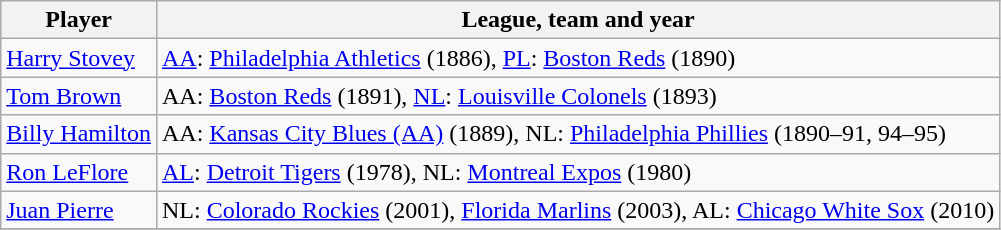<table class="wikitable">
<tr>
<th>Player</th>
<th>League, team and year</th>
</tr>
<tr>
<td><a href='#'>Harry Stovey</a></td>
<td><a href='#'>AA</a>: <a href='#'>Philadelphia Athletics</a> (1886), <a href='#'>PL</a>: <a href='#'>Boston Reds</a> (1890)</td>
</tr>
<tr>
<td><a href='#'>Tom Brown</a></td>
<td>AA: <a href='#'>Boston Reds</a> (1891), <a href='#'>NL</a>: <a href='#'>Louisville Colonels</a> (1893)</td>
</tr>
<tr>
<td><a href='#'>Billy Hamilton</a></td>
<td>AA: <a href='#'>Kansas City Blues (AA)</a> (1889), NL: <a href='#'>Philadelphia Phillies</a> (1890–91, 94–95)</td>
</tr>
<tr>
<td><a href='#'>Ron LeFlore</a></td>
<td><a href='#'>AL</a>: <a href='#'>Detroit Tigers</a> (1978), NL: <a href='#'>Montreal Expos</a> (1980)</td>
</tr>
<tr>
<td><a href='#'>Juan Pierre</a></td>
<td>NL: <a href='#'>Colorado Rockies</a> (2001), <a href='#'>Florida Marlins</a> (2003), AL: <a href='#'>Chicago White Sox</a> (2010)</td>
</tr>
<tr>
</tr>
</table>
